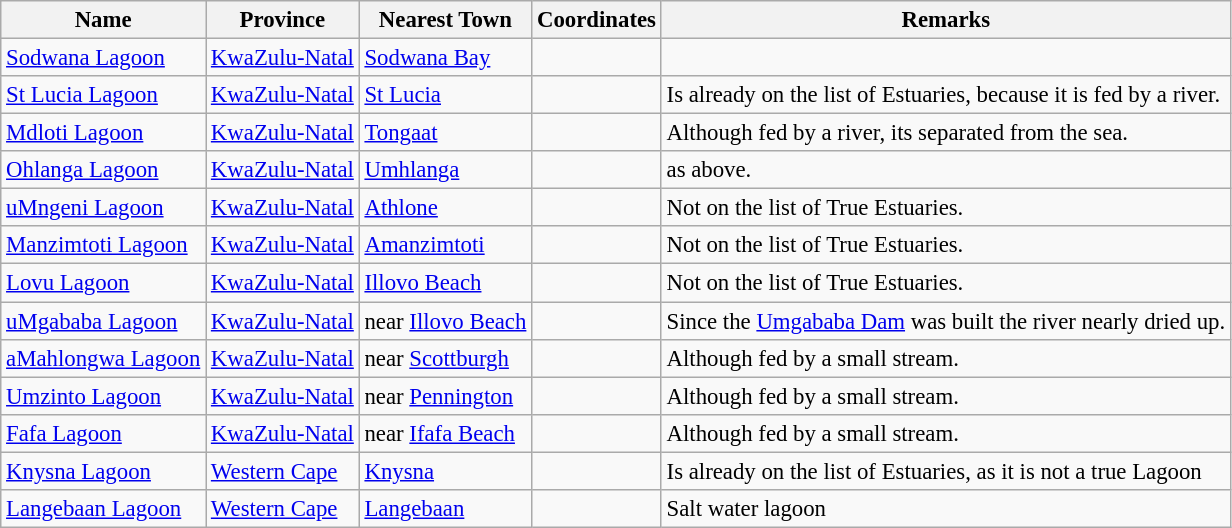<table class="wikitable sortable" style="font-size: 95%;">
<tr>
<th>Name</th>
<th>Province</th>
<th>Nearest Town</th>
<th>Coordinates</th>
<th>Remarks</th>
</tr>
<tr>
<td><a href='#'>Sodwana Lagoon</a></td>
<td><a href='#'>KwaZulu-Natal</a></td>
<td><a href='#'>Sodwana Bay</a></td>
<td></td>
<td></td>
</tr>
<tr>
<td><a href='#'>St Lucia Lagoon</a></td>
<td><a href='#'>KwaZulu-Natal</a></td>
<td><a href='#'>St Lucia</a></td>
<td></td>
<td>Is already on the list of Estuaries, because it is fed by a river.</td>
</tr>
<tr>
<td><a href='#'>Mdloti Lagoon</a></td>
<td><a href='#'>KwaZulu-Natal</a></td>
<td><a href='#'>Tongaat</a></td>
<td></td>
<td>Although fed by a river, its separated from the sea.</td>
</tr>
<tr>
<td><a href='#'>Ohlanga Lagoon</a></td>
<td><a href='#'>KwaZulu-Natal</a></td>
<td><a href='#'>Umhlanga</a></td>
<td></td>
<td>as above.</td>
</tr>
<tr>
<td><a href='#'>uMngeni Lagoon</a></td>
<td><a href='#'>KwaZulu-Natal</a></td>
<td><a href='#'>Athlone</a></td>
<td></td>
<td>Not on the list of True Estuaries.</td>
</tr>
<tr>
<td><a href='#'>Manzimtoti Lagoon</a></td>
<td><a href='#'>KwaZulu-Natal</a></td>
<td><a href='#'>Amanzimtoti</a></td>
<td></td>
<td>Not on the list of True Estuaries.</td>
</tr>
<tr>
<td><a href='#'>Lovu Lagoon</a></td>
<td><a href='#'>KwaZulu-Natal</a></td>
<td><a href='#'>Illovo Beach</a></td>
<td></td>
<td>Not on the list of True Estuaries.</td>
</tr>
<tr>
<td><a href='#'>uMgababa Lagoon</a></td>
<td><a href='#'>KwaZulu-Natal</a></td>
<td>near <a href='#'>Illovo Beach</a></td>
<td></td>
<td>Since the <a href='#'>Umgababa Dam</a> was built the river nearly dried up.</td>
</tr>
<tr>
<td><a href='#'>aMahlongwa Lagoon</a></td>
<td><a href='#'>KwaZulu-Natal</a></td>
<td>near <a href='#'>Scottburgh</a></td>
<td></td>
<td>Although fed by a small stream.</td>
</tr>
<tr>
<td><a href='#'>Umzinto Lagoon</a></td>
<td><a href='#'>KwaZulu-Natal</a></td>
<td>near <a href='#'>Pennington</a></td>
<td></td>
<td>Although fed by a small stream.</td>
</tr>
<tr>
<td><a href='#'>Fafa Lagoon</a></td>
<td><a href='#'>KwaZulu-Natal</a></td>
<td>near <a href='#'>Ifafa Beach</a></td>
<td></td>
<td>Although fed by a small stream.</td>
</tr>
<tr>
<td><a href='#'>Knysna Lagoon</a></td>
<td><a href='#'>Western Cape</a></td>
<td><a href='#'>Knysna</a></td>
<td></td>
<td>Is already on the list of Estuaries, as it is not a true Lagoon</td>
</tr>
<tr>
<td><a href='#'>Langebaan Lagoon</a></td>
<td><a href='#'>Western Cape</a></td>
<td><a href='#'>Langebaan</a></td>
<td></td>
<td>Salt water lagoon</td>
</tr>
</table>
